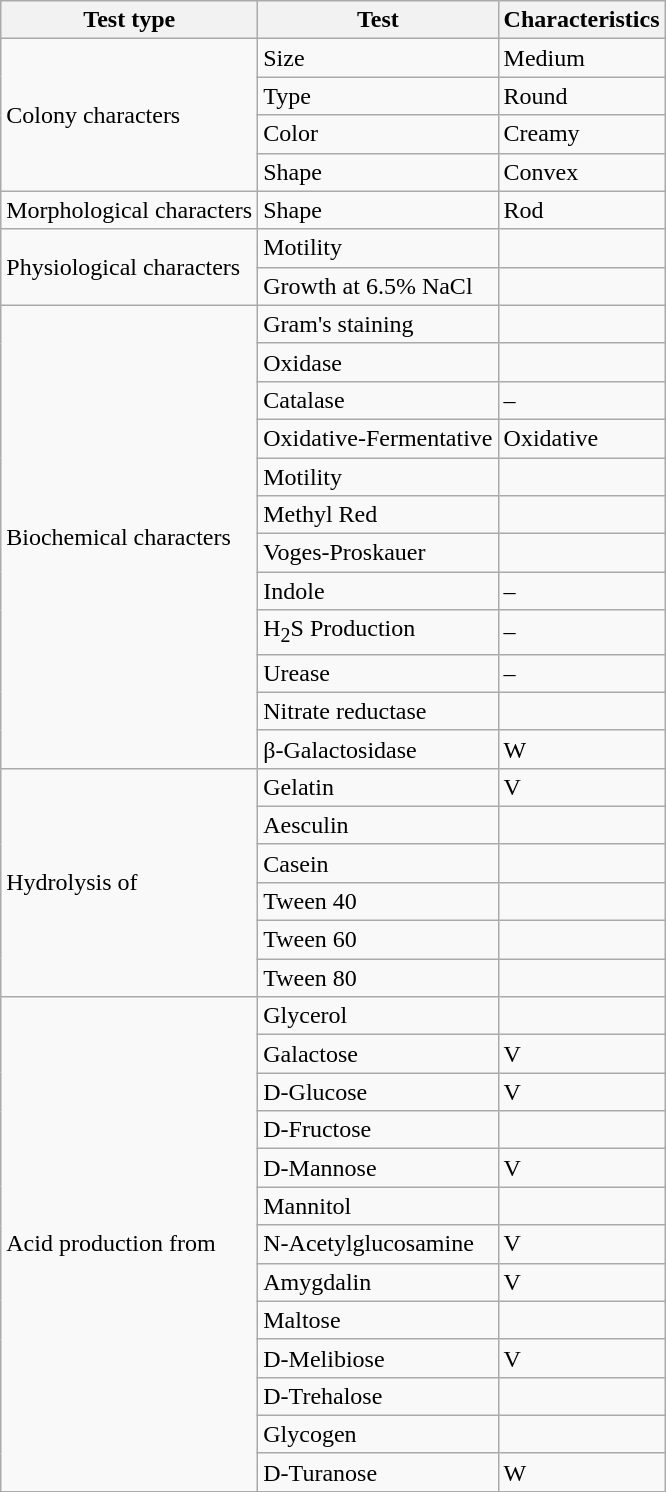<table class="wikitable">
<tr>
<th>Test type</th>
<th>Test</th>
<th>Characteristics</th>
</tr>
<tr>
<td rowspan="4">Colony  characters</td>
<td>Size</td>
<td>Medium</td>
</tr>
<tr>
<td>Type</td>
<td>Round</td>
</tr>
<tr>
<td>Color</td>
<td>Creamy</td>
</tr>
<tr>
<td>Shape</td>
<td>Convex</td>
</tr>
<tr>
<td>Morphological  characters</td>
<td>Shape</td>
<td>Rod</td>
</tr>
<tr>
<td rowspan="2">Physiological  characters</td>
<td>Motility</td>
<td></td>
</tr>
<tr>
<td>Growth  at 6.5% NaCl</td>
<td></td>
</tr>
<tr>
<td rowspan="12">Biochemical  characters</td>
<td>Gram's staining</td>
<td></td>
</tr>
<tr>
<td>Oxidase</td>
<td></td>
</tr>
<tr>
<td>Catalase</td>
<td>–</td>
</tr>
<tr>
<td>Oxidative-Fermentative</td>
<td>Oxidative</td>
</tr>
<tr>
<td>Motility</td>
<td></td>
</tr>
<tr>
<td>Methyl Red</td>
<td></td>
</tr>
<tr>
<td>Voges-Proskauer</td>
<td></td>
</tr>
<tr>
<td>Indole</td>
<td>–</td>
</tr>
<tr>
<td>H<sub>2</sub>S Production</td>
<td>–</td>
</tr>
<tr>
<td>Urease</td>
<td>–</td>
</tr>
<tr>
<td>Nitrate reductase</td>
<td></td>
</tr>
<tr>
<td>β-Galactosidase</td>
<td>W</td>
</tr>
<tr>
<td rowspan="6">Hydrolysis  of</td>
<td>Gelatin</td>
<td>V</td>
</tr>
<tr>
<td>Aesculin</td>
<td></td>
</tr>
<tr>
<td>Casein</td>
<td></td>
</tr>
<tr>
<td>Tween 40</td>
<td></td>
</tr>
<tr>
<td>Tween 60</td>
<td></td>
</tr>
<tr>
<td>Tween 80</td>
<td></td>
</tr>
<tr>
<td rowspan="13">Acid  production from</td>
<td>Glycerol</td>
<td></td>
</tr>
<tr>
<td>Galactose</td>
<td>V</td>
</tr>
<tr>
<td>D-Glucose</td>
<td>V</td>
</tr>
<tr>
<td>D-Fructose</td>
<td></td>
</tr>
<tr>
<td>D-Mannose</td>
<td>V</td>
</tr>
<tr>
<td>Mannitol</td>
<td></td>
</tr>
<tr>
<td>N-Acetylglucosamine</td>
<td>V</td>
</tr>
<tr>
<td>Amygdalin</td>
<td>V</td>
</tr>
<tr>
<td>Maltose</td>
<td></td>
</tr>
<tr>
<td>D-Melibiose</td>
<td>V</td>
</tr>
<tr>
<td>D-Trehalose</td>
<td></td>
</tr>
<tr>
<td>Glycogen</td>
<td></td>
</tr>
<tr>
<td>D-Turanose</td>
<td>W</td>
</tr>
</table>
